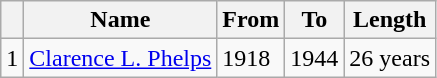<table class="wikitable">
<tr>
<th></th>
<th>Name</th>
<th>From</th>
<th>To</th>
<th>Length</th>
</tr>
<tr>
<td>1</td>
<td><a href='#'>Clarence L. Phelps</a></td>
<td>1918</td>
<td>1944</td>
<td>26 years</td>
</tr>
</table>
